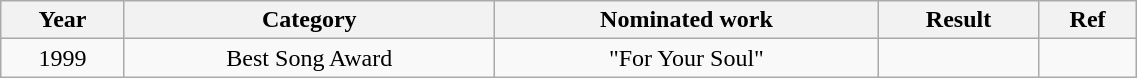<table class="wikitable" style="text-align:center;" width="60%">
<tr>
<th>Year</th>
<th>Category</th>
<th>Nominated work</th>
<th>Result</th>
<th>Ref</th>
</tr>
<tr>
<td>1999</td>
<td>Best Song Award</td>
<td>"For Your Soul"</td>
<td></td>
<td></td>
</tr>
</table>
